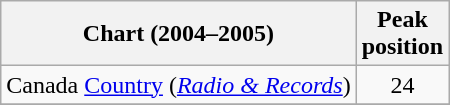<table class="wikitable sortable">
<tr>
<th align="left">Chart (2004–2005)</th>
<th align="center">Peak<br>position</th>
</tr>
<tr>
<td align="left">Canada <a href='#'>Country</a> (<em><a href='#'>Radio & Records</a></em>)</td>
<td align="center">24</td>
</tr>
<tr>
</tr>
</table>
